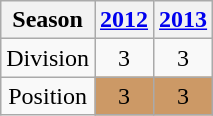<table class="wikitable" style="text-align: Center;">
<tr>
<th>Season</th>
<th><a href='#'>2012</a></th>
<th><a href='#'>2013</a></th>
</tr>
<tr>
<td>Division</td>
<td>3</td>
<td>3</td>
</tr>
<tr>
<td>Position</td>
<td bgcolor=#cc9966>3</td>
<td bgcolor=#cc9966>3</td>
</tr>
</table>
